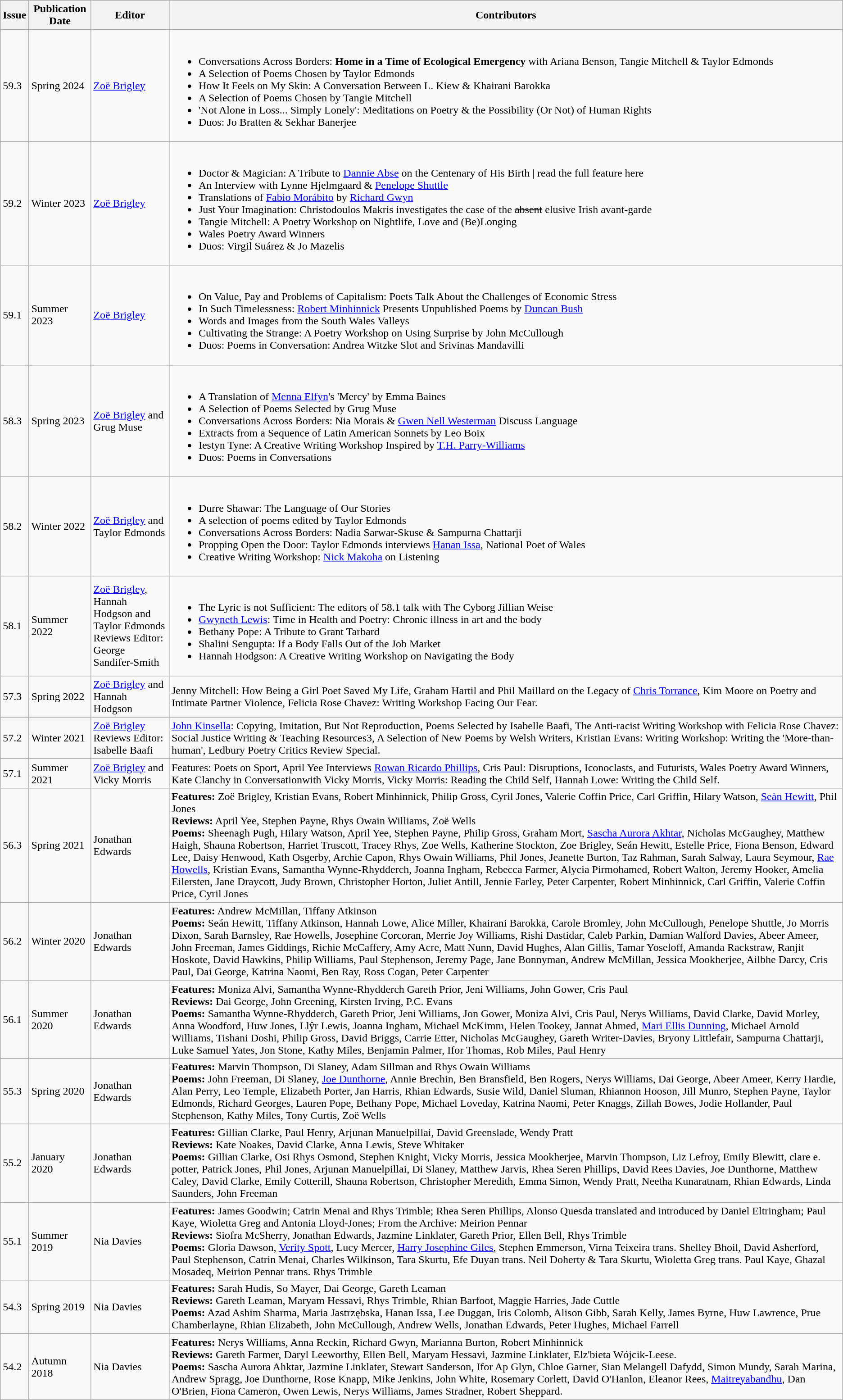<table class="wikitable">
<tr>
<th>Issue</th>
<th>Publication Date</th>
<th>Editor</th>
<th>Contributors</th>
</tr>
<tr>
<td>59.3</td>
<td>Spring 2024</td>
<td><a href='#'>Zoë Brigley</a></td>
<td><br><ul><li>Conversations Across Borders: <strong>Home in a Time of Ecological Emergency</strong> with Ariana Benson, Tangie Mitchell & Taylor Edmonds</li><li>A Selection of Poems Chosen by Taylor Edmonds</li><li>How It Feels on My Skin: A Conversation Between L. Kiew & Khairani Barokka</li><li>A Selection of Poems Chosen by Tangie Mitchell</li><li>'Not Alone in Loss... Simply Lonely': Meditations on Poetry & the Possibility (Or Not) of Human Rights</li><li>Duos: Jo Bratten & Sekhar Banerjee</li></ul></td>
</tr>
<tr>
<td>59.2</td>
<td>Winter 2023</td>
<td><a href='#'>Zoë Brigley</a></td>
<td><br><ul><li>Doctor & Magician: A Tribute to <a href='#'>Dannie Abse</a> on the Centenary of His Birth | read the full feature here</li><li>An Interview with Lynne Hjelmgaard & <a href='#'>Penelope Shuttle</a></li><li>Translations of <a href='#'>Fabio Morábito</a> by <a href='#'>Richard Gwyn</a></li><li>Just Your Imagination: Christodoulos Makris investigates the case of the <s>absent</s> elusive Irish avant-garde</li><li>Tangie Mitchell: A Poetry Workshop on Nightlife, Love and (Be)Longing</li><li>Wales Poetry Award Winners</li><li>Duos: Virgil Suárez & Jo Mazelis</li></ul></td>
</tr>
<tr>
<td>59.1</td>
<td>Summer 2023</td>
<td><a href='#'>Zoë Brigley</a></td>
<td><br><ul><li>On Value, Pay and Problems of Capitalism: Poets Talk About the Challenges of Economic Stress</li><li>In Such Timelessness: <a href='#'>Robert Minhinnick</a> Presents Unpublished Poems by <a href='#'>Duncan Bush</a></li><li>Words and Images from the South Wales Valleys</li><li>Cultivating the Strange: A Poetry Workshop on Using Surprise by John McCullough</li><li>Duos: Poems in Conversation: Andrea Witzke Slot and Srivinas Mandavilli</li></ul></td>
</tr>
<tr>
<td>58.3</td>
<td>Spring 2023</td>
<td><a href='#'>Zoë Brigley</a> and Grug Muse</td>
<td><br><ul><li>A Translation of <a href='#'>Menna Elfyn</a>'s 'Mercy' by Emma Baines</li><li>A Selection of Poems Selected by Grug Muse</li><li>Conversations Across Borders: Nia Morais & <a href='#'>Gwen Nell Westerman</a> Discuss Language</li><li>Extracts from a Sequence of Latin American Sonnets by Leo Boix</li><li>Iestyn Tyne: A Creative Writing Workshop Inspired by <a href='#'>T.H. Parry-Williams</a></li><li>Duos: Poems in Conversations</li></ul></td>
</tr>
<tr>
<td>58.2</td>
<td>Winter 2022</td>
<td><a href='#'>Zoë Brigley</a> and Taylor Edmonds</td>
<td><br><ul><li>Durre Shawar: The Language of Our Stories</li><li>A selection of poems edited by Taylor Edmonds</li><li>Conversations Across Borders: Nadia Sarwar-Skuse & Sampurna Chattarji</li><li>Propping Open the Door: Taylor Edmonds interviews <a href='#'>Hanan Issa</a>, National Poet of Wales</li><li>Creative Writing Workshop: <a href='#'>Nick Makoha</a> on Listening</li></ul></td>
</tr>
<tr>
<td>58.1</td>
<td>Summer 2022</td>
<td><a href='#'>Zoë Brigley</a>, Hannah Hodgson and Taylor Edmonds<br>Reviews Editor: George Sandifer-Smith</td>
<td><br><ul><li>The Lyric is not Sufficient: The editors of 58.1 talk with The Cyborg Jillian Weise</li><li><a href='#'>Gwyneth Lewis</a>: Time in Health and Poetry: Chronic illness in art and the body</li><li>Bethany Pope: A Tribute to Grant Tarbard</li><li>Shalini Sengupta: If a Body Falls Out of the Job Market</li><li>Hannah Hodgson: A Creative Writing Workshop on Navigating the Body</li></ul></td>
</tr>
<tr>
<td>57.3</td>
<td>Spring 2022</td>
<td><a href='#'>Zoë Brigley</a> and Hannah Hodgson</td>
<td>Jenny Mitchell: How Being a Girl Poet Saved My Life, Graham Hartil and Phil Maillard on the Legacy of <a href='#'>Chris Torrance</a>, Kim Moore on Poetry and Intimate Partner Violence, Felicia Rose Chavez: Writing Workshop Facing Our Fear.</td>
</tr>
<tr>
<td>57.2</td>
<td>Winter 2021</td>
<td><a href='#'>Zoë Brigley</a><br>Reviews Editor: Isabelle Baafi</td>
<td><a href='#'>John Kinsella</a>: Copying, Imitation, But Not Reproduction, Poems Selected by Isabelle Baafi, The Anti-racist Writing Workshop with Felicia Rose Chavez: Social Justice Writing & Teaching Resources3,  A Selection of New Poems by Welsh Writers, Kristian Evans: Writing Workshop: Writing the 'More-than-human', Ledbury Poetry Critics Review Special.</td>
</tr>
<tr>
<td>57.1</td>
<td>Summer 2021</td>
<td><a href='#'>Zoë Brigley</a> and Vicky Morris</td>
<td>Features: Poets on Sport, April Yee Interviews <a href='#'>Rowan Ricardo Phillips</a>, Cris Paul: Disruptions, Iconoclasts, and Futurists, Wales Poetry Award Winners, Kate Clanchy in Conversationwith Vicky Morris, Vicky Morris: Reading the Child Self, Hannah Lowe: Writing the Child Self.</td>
</tr>
<tr>
<td>56.3</td>
<td>Spring 2021</td>
<td>Jonathan Edwards</td>
<td><strong>Features:</strong> Zoë Brigley, Kristian Evans, Robert Minhinnick, Philip Gross, Cyril Jones, Valerie Coffin Price, Carl Griffin, Hilary Watson, <a href='#'>Seàn Hewitt</a>, Phil Jones<br><strong>Reviews:</strong> April Yee, Stephen Payne, Rhys Owain Williams, Zoë Wells<br><strong>Poems:</strong> Sheenagh Pugh, Hilary Watson, April Yee, Stephen Payne, Philip Gross, Graham Mort, <a href='#'>Sascha Aurora Akhtar</a>, Nicholas McGaughey, Matthew Haigh, Shauna Robertson, Harriet Truscott, Tracey Rhys, Zoe Wells, Katherine Stockton, Zoe Brigley, Seán Hewitt, Estelle Price, Fiona Benson, Edward Lee, Daisy Henwood, Kath Osgerby, Archie Capon, Rhys Owain Williams, Phil Jones, Jeanette Burton, Taz Rahman, Sarah Salway, Laura Seymour, <a href='#'>Rae Howells</a>, Kristian Evans, Samantha Wynne-Rhydderch, Joanna Ingham, Rebecca Farmer, Alycia Pirmohamed, Robert Walton, Jeremy Hooker, Amelia Eilersten, Jane Draycott, Judy Brown, Christopher Horton, Juliet Antill, Jennie Farley, Peter Carpenter, Robert Minhinnick, Carl Griffin, Valerie Coffin Price, Cyril Jones</td>
</tr>
<tr>
<td>56.2</td>
<td>Winter 2020</td>
<td>Jonathan Edwards</td>
<td><strong>Features:</strong> Andrew McMillan, Tiffany Atkinson<br><strong>Poems:</strong> Seán Hewitt, Tiffany Atkinson, Hannah Lowe, Alice Miller, Khairani Barokka, Carole Bromley, John McCullough, Penelope Shuttle, Jo Morris Dixon, Sarah Barnsley, Rae Howells, Josephine Corcoran, Merrie Joy Williams, Rishi Dastidar, Caleb Parkin, Damian Walford Davies, Abeer Ameer, John Freeman, James Giddings, Richie McCaffery, Amy Acre, Matt Nunn, David Hughes, Alan Gillis, Tamar Yoseloff, Amanda Rackstraw, Ranjit Hoskote, David Hawkins, Philip Williams, Paul Stephenson, Jeremy Page, Jane Bonnyman, Andrew McMillan, Jessica Mookherjee, Ailbhe Darcy, Cris Paul, Dai George, Katrina Naomi, Ben Ray, Ross Cogan, Peter Carpenter</td>
</tr>
<tr>
<td>56.1</td>
<td>Summer 2020</td>
<td>Jonathan Edwards</td>
<td><strong>Features:</strong> Moniza Alvi, Samantha Wynne-Rhydderch Gareth Prior, Jeni Williams, John Gower, Cris Paul<br><strong>Reviews:</strong> Dai George, John Greening, Kirsten Irving, P.C. Evans<br><strong>Poems:</strong> Samantha Wynne-Rhydderch, Gareth Prior, Jeni Williams, Jon Gower, Moniza Alvi, Cris Paul, Nerys Williams, David Clarke, David Morley, Anna Woodford, Huw Jones, Llŷr Lewis, Joanna Ingham, Michael McKimm, Helen Tookey, Jannat Ahmed, <a href='#'>Mari Ellis Dunning</a>, Michael Arnold Williams, Tishani Doshi, Philip Gross, David Briggs, Carrie Etter, Nicholas McGaughey, Gareth Writer-Davies, Bryony Littlefair, Sampurna Chattarji, Luke Samuel Yates, Jon Stone, Kathy Miles, Benjamin Palmer, Ifor Thomas, Rob Miles, Paul Henry</td>
</tr>
<tr>
<td>55.3</td>
<td>Spring 2020</td>
<td>Jonathan Edwards</td>
<td><strong>Features:</strong> Marvin Thompson, Di Slaney, Adam Sillman and Rhys Owain Williams<br><strong>Poems:</strong> John Freeman, Di Slaney, <a href='#'>Joe Dunthorne</a>, Annie Brechin, Ben Bransfield, Ben Rogers, Nerys Williams, Dai George, Abeer Ameer, Kerry Hardie, Alan Perry, Leo Temple, Elizabeth Porter, Jan Harris, Rhian Edwards, Susie Wild, Daniel Sluman, Rhiannon Hooson, Jill Munro, Stephen Payne, Taylor Edmonds, Richard Georges, Lauren Pope, Bethany Pope, Michael Loveday, Katrina Naomi, Peter Knaggs, Zillah Bowes, Jodie Hollander, Paul Stephenson, Kathy Miles, Tony Curtis, Zoë Wells</td>
</tr>
<tr>
<td>55.2</td>
<td>January 2020</td>
<td>Jonathan Edwards</td>
<td><strong>Features:</strong> Gillian Clarke, Paul Henry, Arjunan Manuelpillai, David Greenslade, Wendy Pratt<br><strong>Reviews:</strong> Kate Noakes, David Clarke, Anna Lewis, Steve Whitaker<br><strong>Poems:</strong> Gillian Clarke, Osi Rhys Osmond, Stephen Knight, Vicky Morris, Jessica Mookherjee, Marvin Thompson, Liz Lefroy, Emily Blewitt, clare e. potter, Patrick Jones, Phil Jones, Arjunan Manuelpillai, Di Slaney, Matthew Jarvis, Rhea Seren Phillips, David Rees Davies, Joe Dunthorne, Matthew Caley, David Clarke, Emily Cotterill, Shauna Robertson, Christopher Meredith, Emma Simon, Wendy Pratt, Neetha Kunaratnam, Rhian Edwards, Linda Saunders, John Freeman</td>
</tr>
<tr>
<td>55.1</td>
<td>Summer 2019</td>
<td>Nia Davies</td>
<td><strong>Features:</strong> James Goodwin; Catrin Menai and Rhys Trimble; Rhea Seren Phillips, Alonso Quesda translated and introduced by Daniel Eltringham; Paul Kaye, Wioletta Greg and Antonia Lloyd-Jones; From the Archive: Meirion Pennar<br><strong>Reviews:</strong> Siofra McSherry, Jonathan Edwards, Jazmine Linklater, Gareth Prior, Ellen Bell, Rhys Trimble<br><strong>Poems:</strong> Gloria Dawson, <a href='#'>Verity Spott</a>, Lucy Mercer, <a href='#'>Harry Josephine Giles</a>, Stephen Emmerson, Virna Teixeira trans. Shelley Bhoil, David Asherford, Paul Stephenson, Catrin Menai, Charles Wilkinson, Tara Skurtu, Efe Duyan trans. Neil Doherty & Tara Skurtu, Wioletta Greg trans. Paul Kaye, Ghazal Mosadeq, Meirion Pennar trans. Rhys Trimble</td>
</tr>
<tr>
<td>54.3</td>
<td>Spring 2019</td>
<td>Nia Davies</td>
<td><strong>Features:</strong> Sarah Hudis, So Mayer, Dai George, Gareth Leaman<br><strong>Reviews:</strong> Gareth Leaman, Maryam Hessavi, Rhys Trimble, Rhian Barfoot, Maggie Harries, Jade Cuttle<br><strong>Poems:</strong> Azad Ashim Sharma, Maria Jastrzębska, Hanan Issa, Lee Duggan, Iris Colomb, Alison Gibb, Sarah Kelly, James Byrne, Huw Lawrence, Prue Chamberlayne, Rhian Elizabeth, John McCullough, Andrew Wells, Jonathan Edwards, Peter Hughes, Michael Farrell</td>
</tr>
<tr>
<td>54.2</td>
<td>Autumn 2018</td>
<td>Nia Davies</td>
<td><strong>Features:</strong> Nerys Williams, Anna Reckin, Richard Gwyn, Marianna Burton, Robert Minhinnick<br><strong>Reviews:</strong> Gareth Farmer, Daryl Leeworthy, Ellen Bell, Maryam Hessavi, Jazmine Linklater, Elz'bieta Wójcik-Leese.<br><strong>Poems:</strong> Sascha Aurora Ahktar, Jazmine Linklater, Stewart Sanderson, Ifor Ap Glyn, Chloe Garner, Sian Melangell Dafydd, Simon Mundy, Sarah Marina, Andrew Spragg, Joe Dunthorne, Rose Knapp, Mike Jenkins, John White, Rosemary Corlett, David O'Hanlon, Eleanor Rees, <a href='#'>Maitreyabandhu</a>, Dan O'Brien, Fiona Cameron, Owen Lewis, Nerys Williams, James Stradner, Robert Sheppard.</td>
</tr>
</table>
